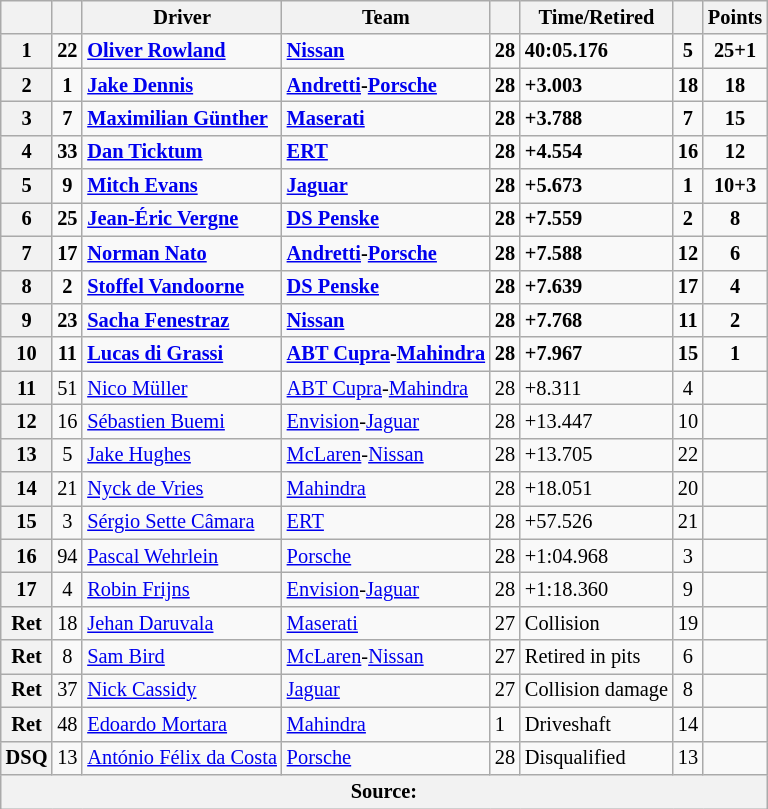<table class="wikitable sortable" style="font-size: 85%">
<tr>
<th scope="col"></th>
<th scope="col"></th>
<th scope="col">Driver</th>
<th scope="col">Team</th>
<th scope="col"></th>
<th scope="col" class="unsortable">Time/Retired</th>
<th scope="col"></th>
<th scope="col">Points</th>
</tr>
<tr>
<th scope="row">1</th>
<td align="center"><strong>22</strong></td>
<td data-sort-value=""><strong> <a href='#'>Oliver Rowland</a></strong></td>
<td><strong><a href='#'>Nissan</a></strong></td>
<td><strong>28</strong></td>
<td><strong>40:05.176</strong></td>
<td align="center"><strong>5</strong></td>
<td align="center"><strong>25+1</strong></td>
</tr>
<tr>
<th scope="row">2</th>
<td align="center"><strong>1</strong></td>
<td data-sort-value=""><strong> <a href='#'>Jake Dennis</a></strong></td>
<td><strong><a href='#'>Andretti</a>-<a href='#'>Porsche</a></strong></td>
<td><strong>28</strong></td>
<td><strong>+3.003</strong></td>
<td align="center"><strong>18</strong></td>
<td align="center"><strong>18</strong></td>
</tr>
<tr>
<th scope="row">3</th>
<td align="center"><strong>7</strong></td>
<td data-sort-value=""><strong> <a href='#'>Maximilian Günther</a></strong></td>
<td><strong><a href='#'>Maserati</a></strong></td>
<td><strong>28</strong></td>
<td><strong>+3.788</strong></td>
<td align="center"><strong>7</strong></td>
<td align="center"><strong>15</strong></td>
</tr>
<tr>
<th scope="row">4</th>
<td align="center"><strong>33</strong></td>
<td data-sort-value=""><strong> <a href='#'>Dan Ticktum</a></strong></td>
<td><strong><a href='#'>ERT</a></strong></td>
<td><strong>28</strong></td>
<td><strong>+4.554</strong></td>
<td align="center"><strong>16</strong></td>
<td align="center"><strong>12</strong></td>
</tr>
<tr>
<th scope="row">5</th>
<td align="center"><strong>9</strong></td>
<td data-sort-value=""><strong> <a href='#'>Mitch Evans</a></strong></td>
<td><strong><a href='#'>Jaguar</a></strong></td>
<td><strong>28</strong></td>
<td><strong>+5.673</strong></td>
<td align="center"><strong>1</strong></td>
<td align="center"><strong>10+3</strong></td>
</tr>
<tr>
<th scope="row">6</th>
<td align="center"><strong>25</strong></td>
<td data-sort-value=""><strong> <a href='#'>Jean-Éric Vergne</a></strong></td>
<td><strong><a href='#'>DS Penske</a></strong></td>
<td><strong>28</strong></td>
<td><strong>+7.559</strong></td>
<td align="center"><strong>2</strong></td>
<td align="center"><strong>8</strong></td>
</tr>
<tr>
<th scope="row">7</th>
<td align="center"><strong>17</strong></td>
<td data-sort-value=""><strong> <a href='#'>Norman Nato</a></strong></td>
<td><strong><a href='#'>Andretti</a>-<a href='#'>Porsche</a></strong></td>
<td><strong>28</strong></td>
<td><strong>+7.588</strong></td>
<td align="center"><strong>12</strong></td>
<td align="center"><strong>6</strong></td>
</tr>
<tr>
<th scope="row">8</th>
<td align="center"><strong>2</strong></td>
<td data-sort-value=""><strong> <a href='#'>Stoffel Vandoorne</a></strong></td>
<td><strong><a href='#'>DS Penske</a></strong></td>
<td><strong>28</strong></td>
<td><strong>+7.639</strong></td>
<td align="center"><strong>17</strong></td>
<td align="center"><strong>4</strong></td>
</tr>
<tr>
<th scope="row">9</th>
<td align="center"><strong>23</strong></td>
<td data-sort-value=""><strong> <a href='#'>Sacha Fenestraz</a></strong></td>
<td><strong><a href='#'>Nissan</a></strong></td>
<td><strong>28</strong></td>
<td><strong>+7.768</strong></td>
<td align="center"><strong>11</strong></td>
<td align="center"><strong>2</strong></td>
</tr>
<tr>
<th scope="row">10</th>
<td align="center"><strong>11</strong></td>
<td data-sort-value=""><strong> <a href='#'>Lucas di Grassi</a></strong></td>
<td><strong><a href='#'>ABT Cupra</a>-<a href='#'>Mahindra</a></strong></td>
<td><strong>28</strong></td>
<td><strong>+7.967</strong></td>
<td align="center"><strong>15</strong></td>
<td align="center"><strong>1</strong></td>
</tr>
<tr>
<th scope="row">11</th>
<td align="center">51</td>
<td data-sort-value=""> <a href='#'>Nico Müller</a></td>
<td><a href='#'>ABT Cupra</a>-<a href='#'>Mahindra</a></td>
<td>28</td>
<td>+8.311</td>
<td align="center">4</td>
<td align="center"></td>
</tr>
<tr>
<th scope="row">12</th>
<td align="center">16</td>
<td data-sort-value=""> <a href='#'>Sébastien Buemi</a></td>
<td><a href='#'>Envision</a>-<a href='#'>Jaguar</a></td>
<td>28</td>
<td>+13.447</td>
<td align="center">10</td>
<td align="center"></td>
</tr>
<tr>
<th scope="row">13</th>
<td align="center">5</td>
<td data-sort-value=""> <a href='#'>Jake Hughes</a></td>
<td><a href='#'>McLaren</a>-<a href='#'>Nissan</a></td>
<td>28</td>
<td>+13.705</td>
<td align="center">22</td>
<td align="center"></td>
</tr>
<tr>
<th scope="row">14</th>
<td align="center">21</td>
<td data-sort-value=""> <a href='#'>Nyck de Vries</a></td>
<td><a href='#'>Mahindra</a></td>
<td>28</td>
<td>+18.051</td>
<td align="center">20</td>
<td align="center"></td>
</tr>
<tr>
<th scope="row">15</th>
<td align="center">3</td>
<td data-sort-value=""> <a href='#'>Sérgio Sette Câmara</a></td>
<td><a href='#'>ERT</a></td>
<td>28</td>
<td>+57.526</td>
<td align="center">21</td>
<td align="center"></td>
</tr>
<tr>
<th scope="row">16</th>
<td align="center">94</td>
<td data-sort-value=""> <a href='#'>Pascal Wehrlein</a></td>
<td><a href='#'>Porsche</a></td>
<td>28</td>
<td>+1:04.968</td>
<td align="center">3</td>
<td align="center"></td>
</tr>
<tr>
<th scope="row">17</th>
<td align="center">4</td>
<td data-sort-value=""> <a href='#'>Robin Frijns</a></td>
<td><a href='#'>Envision</a>-<a href='#'>Jaguar</a></td>
<td>28</td>
<td>+1:18.360</td>
<td align="center">9</td>
<td align="center"></td>
</tr>
<tr>
<th scope="row">Ret</th>
<td align="center">18</td>
<td data-sort-value=""> <a href='#'>Jehan Daruvala</a></td>
<td><a href='#'>Maserati</a></td>
<td>27</td>
<td>Collision</td>
<td align="center">19</td>
<td align="center"></td>
</tr>
<tr>
<th scope="row">Ret</th>
<td align="center">8</td>
<td data-sort-value=""> <a href='#'>Sam Bird</a></td>
<td><a href='#'>McLaren</a>-<a href='#'>Nissan</a></td>
<td>27</td>
<td>Retired in pits</td>
<td align="center">6</td>
<td align="center"></td>
</tr>
<tr>
<th scope="row">Ret</th>
<td align="center">37</td>
<td data-sort-value=""> <a href='#'>Nick Cassidy</a></td>
<td><a href='#'>Jaguar</a></td>
<td>27</td>
<td>Collision damage</td>
<td align="center">8</td>
<td align="center"></td>
</tr>
<tr>
<th scope="row">Ret</th>
<td align="center">48</td>
<td data-sort-value=""> <a href='#'>Edoardo Mortara</a></td>
<td><a href='#'>Mahindra</a></td>
<td>1</td>
<td>Driveshaft</td>
<td align="center">14</td>
<td align="center"></td>
</tr>
<tr>
<th scope="row">DSQ</th>
<td align="center">13</td>
<td data-sort-value=""> <a href='#'>António Félix da Costa</a></td>
<td><a href='#'>Porsche</a></td>
<td>28</td>
<td>Disqualified</td>
<td align="center">13</td>
<td align="center"></td>
</tr>
<tr>
<th colspan="8">Source:</th>
</tr>
</table>
